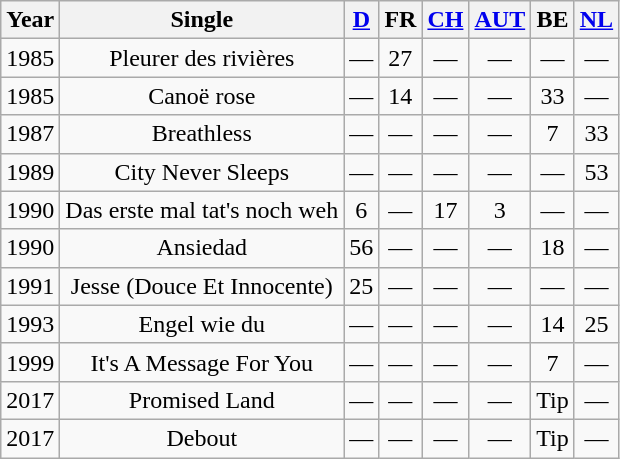<table class="wikitable plainrowheaders" style="text-align:center;" border="1">
<tr>
<th>Year</th>
<th>Single</th>
<th><a href='#'>D</a></th>
<th>FR</th>
<th><a href='#'>CH</a></th>
<th><a href='#'>AUT</a></th>
<th>BE</th>
<th><a href='#'>NL</a></th>
</tr>
<tr>
<td>1985</td>
<td>Pleurer des rivières</td>
<td>—</td>
<td>27</td>
<td>—</td>
<td>—</td>
<td>—</td>
<td>—</td>
</tr>
<tr>
<td>1985</td>
<td>Canoë rose</td>
<td>—</td>
<td>14</td>
<td>—</td>
<td>—</td>
<td>33</td>
<td>—</td>
</tr>
<tr>
<td>1987</td>
<td>Breathless</td>
<td>—</td>
<td>—</td>
<td>—</td>
<td>—</td>
<td>7</td>
<td>33</td>
</tr>
<tr>
<td>1989</td>
<td>City Never Sleeps</td>
<td>—</td>
<td>—</td>
<td>—</td>
<td>—</td>
<td>—</td>
<td>53</td>
</tr>
<tr>
<td>1990</td>
<td>Das erste mal tat's noch weh</td>
<td>6</td>
<td>—</td>
<td>17</td>
<td>3</td>
<td>—</td>
<td>—</td>
</tr>
<tr>
<td>1990</td>
<td>Ansiedad</td>
<td>56</td>
<td>—</td>
<td>—</td>
<td>—</td>
<td>18</td>
<td>—</td>
</tr>
<tr>
<td>1991</td>
<td>Jesse (Douce Et Innocente)</td>
<td>25</td>
<td>—</td>
<td>—</td>
<td>—</td>
<td>—</td>
<td>—</td>
</tr>
<tr>
<td>1993</td>
<td>Engel wie du</td>
<td>—</td>
<td>—</td>
<td>—</td>
<td>—</td>
<td>14</td>
<td>25</td>
</tr>
<tr>
<td>1999</td>
<td>It's A Message For You</td>
<td>—</td>
<td>—</td>
<td>—</td>
<td>—</td>
<td>7</td>
<td>—</td>
</tr>
<tr>
<td>2017</td>
<td>Promised Land</td>
<td>—</td>
<td>—</td>
<td>—</td>
<td>—</td>
<td>Tip</td>
<td>—</td>
</tr>
<tr>
<td>2017</td>
<td>Debout</td>
<td>—</td>
<td>—</td>
<td>—</td>
<td>—</td>
<td>Tip</td>
<td>—</td>
</tr>
</table>
